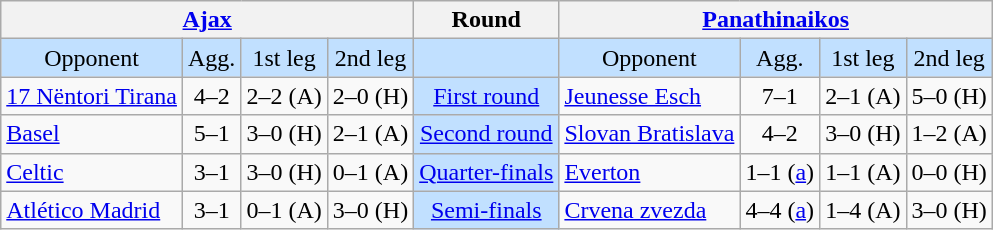<table class="wikitable" style="text-align:center">
<tr>
<th colspan=4><a href='#'>Ajax</a></th>
<th>Round</th>
<th colspan=4><a href='#'>Panathinaikos</a></th>
</tr>
<tr style="background:#c1e0ff">
<td>Opponent</td>
<td>Agg.</td>
<td>1st leg</td>
<td>2nd leg</td>
<td></td>
<td>Opponent</td>
<td>Agg.</td>
<td>1st leg</td>
<td>2nd leg</td>
</tr>
<tr>
<td align=left> <a href='#'>17 Nëntori Tirana</a></td>
<td>4–2</td>
<td>2–2 (A)</td>
<td>2–0 (H)</td>
<td style="background:#c1e0ff;"><a href='#'>First round</a></td>
<td align=left> <a href='#'>Jeunesse Esch</a></td>
<td>7–1</td>
<td>2–1 (A)</td>
<td>5–0 (H)</td>
</tr>
<tr>
<td align=left> <a href='#'>Basel</a></td>
<td>5–1</td>
<td>3–0 (H)</td>
<td>2–1 (A)</td>
<td style="background:#c1e0ff;"><a href='#'>Second round</a></td>
<td align=left> <a href='#'>Slovan Bratislava</a></td>
<td>4–2</td>
<td>3–0 (H)</td>
<td>1–2 (A)</td>
</tr>
<tr>
<td align=left> <a href='#'>Celtic</a></td>
<td>3–1</td>
<td>3–0 (H)</td>
<td>0–1 (A)</td>
<td style="background:#c1e0ff;"><a href='#'>Quarter-finals</a></td>
<td align=left> <a href='#'>Everton</a></td>
<td>1–1 (<a href='#'>a</a>)</td>
<td>1–1 (A)</td>
<td>0–0 (H)</td>
</tr>
<tr>
<td align=left> <a href='#'>Atlético Madrid</a></td>
<td>3–1</td>
<td>0–1 (A)</td>
<td>3–0 (H)</td>
<td style="background:#c1e0ff;"><a href='#'>Semi-finals</a></td>
<td align=left> <a href='#'>Crvena zvezda</a></td>
<td>4–4 (<a href='#'>a</a>)</td>
<td>1–4 (A)</td>
<td>3–0 (H)</td>
</tr>
</table>
